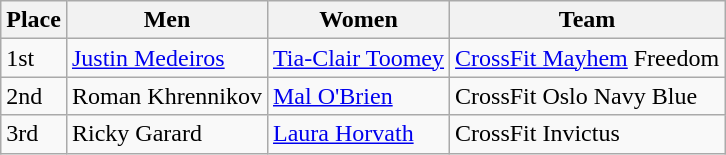<table class="wikitable">
<tr>
<th>Place</th>
<th>Men</th>
<th>Women </th>
<th>Team</th>
</tr>
<tr>
<td>1st</td>
<td> <a href='#'>Justin Medeiros</a></td>
<td> <a href='#'>Tia-Clair Toomey</a></td>
<td><a href='#'>CrossFit Mayhem</a> Freedom</td>
</tr>
<tr>
<td>2nd</td>
<td> Roman Khrennikov</td>
<td> <a href='#'>Mal O'Brien</a></td>
<td>CrossFit Oslo Navy Blue</td>
</tr>
<tr>
<td>3rd</td>
<td> Ricky Garard</td>
<td>  <a href='#'>Laura Horvath</a></td>
<td>CrossFit Invictus</td>
</tr>
</table>
